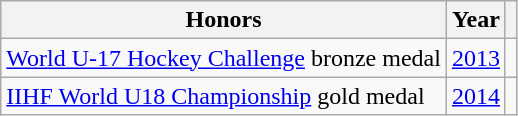<table class="wikitable">
<tr>
<th>Honors</th>
<th>Year</th>
<th></th>
</tr>
<tr>
<td><a href='#'>World U-17 Hockey Challenge</a> bronze medal</td>
<td><a href='#'>2013</a></td>
<td></td>
</tr>
<tr>
<td><a href='#'>IIHF World U18 Championship</a> gold medal</td>
<td><a href='#'>2014</a></td>
<td></td>
</tr>
</table>
